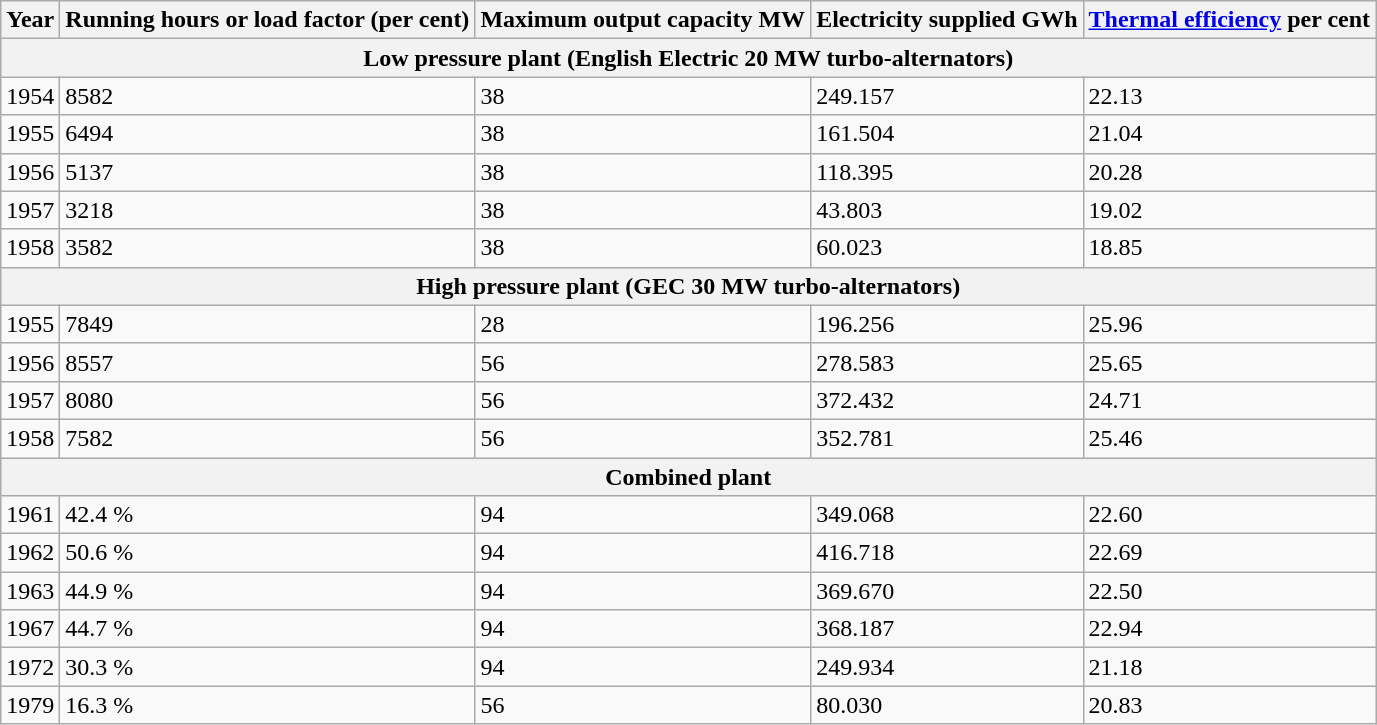<table class="wikitable">
<tr>
<th>Year</th>
<th>Running hours or load factor (per cent)</th>
<th>Maximum output capacity  MW</th>
<th>Electricity supplied GWh</th>
<th><a href='#'>Thermal efficiency</a> per cent</th>
</tr>
<tr>
<th colspan="5">Low pressure plant (English Electric 20 MW turbo-alternators)</th>
</tr>
<tr>
<td>1954</td>
<td>8582</td>
<td>38</td>
<td>249.157</td>
<td>22.13</td>
</tr>
<tr>
<td>1955</td>
<td>6494</td>
<td>38</td>
<td>161.504</td>
<td>21.04</td>
</tr>
<tr>
<td>1956</td>
<td>5137</td>
<td>38</td>
<td>118.395</td>
<td>20.28</td>
</tr>
<tr>
<td>1957</td>
<td>3218</td>
<td>38</td>
<td>43.803</td>
<td>19.02</td>
</tr>
<tr>
<td>1958</td>
<td>3582</td>
<td>38</td>
<td>60.023</td>
<td>18.85</td>
</tr>
<tr>
<th colspan="5">High pressure plant (GEC 30 MW turbo-alternators)</th>
</tr>
<tr>
<td>1955</td>
<td>7849</td>
<td>28</td>
<td>196.256</td>
<td>25.96</td>
</tr>
<tr>
<td>1956</td>
<td>8557</td>
<td>56</td>
<td>278.583</td>
<td>25.65</td>
</tr>
<tr>
<td>1957</td>
<td>8080</td>
<td>56</td>
<td>372.432</td>
<td>24.71</td>
</tr>
<tr>
<td>1958</td>
<td>7582</td>
<td>56</td>
<td>352.781</td>
<td>25.46</td>
</tr>
<tr>
<th colspan="5">Combined plant</th>
</tr>
<tr>
<td>1961</td>
<td>42.4 %</td>
<td>94</td>
<td>349.068</td>
<td>22.60</td>
</tr>
<tr>
<td>1962</td>
<td>50.6 %</td>
<td>94</td>
<td>416.718</td>
<td>22.69</td>
</tr>
<tr>
<td>1963</td>
<td>44.9 %</td>
<td>94</td>
<td>369.670</td>
<td>22.50</td>
</tr>
<tr>
<td>1967</td>
<td>44.7 %</td>
<td>94</td>
<td>368.187</td>
<td>22.94</td>
</tr>
<tr>
<td>1972</td>
<td>30.3 %</td>
<td>94</td>
<td>249.934</td>
<td>21.18</td>
</tr>
<tr>
<td>1979</td>
<td>16.3 %</td>
<td>56</td>
<td>80.030</td>
<td>20.83</td>
</tr>
</table>
